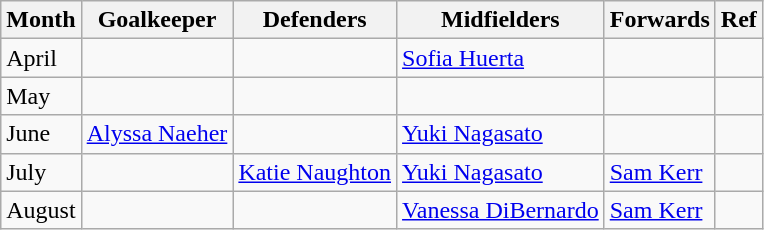<table class="wikitable sortable">
<tr>
<th sort-data-type=number>Month</th>
<th>Goalkeeper</th>
<th>Defenders</th>
<th>Midfielders</th>
<th>Forwards</th>
<th class=unsortable>Ref</th>
</tr>
<tr>
<td>April</td>
<td></td>
<td></td>
<td> <a href='#'>Sofia Huerta</a></td>
<td></td>
<td></td>
</tr>
<tr>
<td>May</td>
<td></td>
<td></td>
<td></td>
<td></td>
<td></td>
</tr>
<tr>
<td>June</td>
<td> <a href='#'>Alyssa Naeher</a></td>
<td></td>
<td> <a href='#'>Yuki Nagasato</a></td>
<td></td>
<td></td>
</tr>
<tr>
<td>July</td>
<td></td>
<td> <a href='#'>Katie Naughton</a></td>
<td> <a href='#'>Yuki Nagasato</a></td>
<td> <a href='#'>Sam Kerr</a></td>
<td></td>
</tr>
<tr>
<td>August</td>
<td></td>
<td></td>
<td> <a href='#'>Vanessa DiBernardo</a></td>
<td> <a href='#'>Sam Kerr</a></td>
<td></td>
</tr>
</table>
